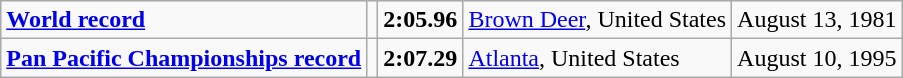<table class="wikitable">
<tr>
<td><strong><a href='#'>World record</a></strong></td>
<td></td>
<td><strong>2:05.96</strong></td>
<td><a href='#'>Brown Deer</a>, United States</td>
<td>August 13, 1981</td>
</tr>
<tr>
<td><strong><a href='#'>Pan Pacific Championships record</a></strong></td>
<td></td>
<td><strong>2:07.29</strong></td>
<td><a href='#'>Atlanta</a>, United States</td>
<td>August 10, 1995</td>
</tr>
</table>
